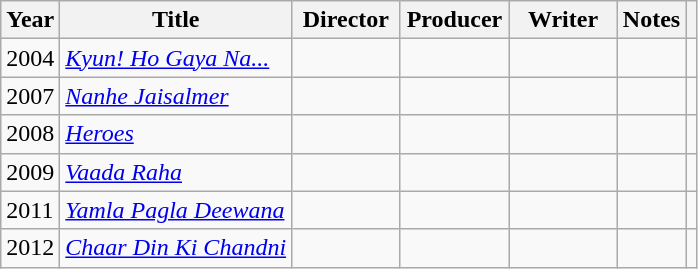<table class="wikitable">
<tr>
<th>Year</th>
<th>Title</th>
<th width=65>Director</th>
<th width=65>Producer</th>
<th width=65>Writer</th>
<th>Notes</th>
<th scope="col" class="unsortable"></th>
</tr>
<tr>
<td>2004</td>
<td><em><a href='#'>Kyun! Ho Gaya Na...</a></em></td>
<td></td>
<td></td>
<td></td>
<td></td>
<td></td>
</tr>
<tr>
<td>2007</td>
<td><em><a href='#'>Nanhe Jaisalmer</a></em></td>
<td></td>
<td></td>
<td></td>
<td></td>
<td></td>
</tr>
<tr>
<td>2008</td>
<td><em><a href='#'>Heroes</a></em></td>
<td></td>
<td></td>
<td></td>
<td></td>
<td></td>
</tr>
<tr>
<td>2009</td>
<td><em><a href='#'>Vaada Raha</a></em></td>
<td></td>
<td></td>
<td></td>
<td></td>
<td></td>
</tr>
<tr>
<td>2011</td>
<td><em><a href='#'>Yamla Pagla Deewana</a></em></td>
<td></td>
<td></td>
<td></td>
<td></td>
<td></td>
</tr>
<tr>
<td>2012</td>
<td><em><a href='#'>Chaar Din Ki Chandni</a></em></td>
<td></td>
<td></td>
<td></td>
<td></td>
<td></td>
</tr>
</table>
